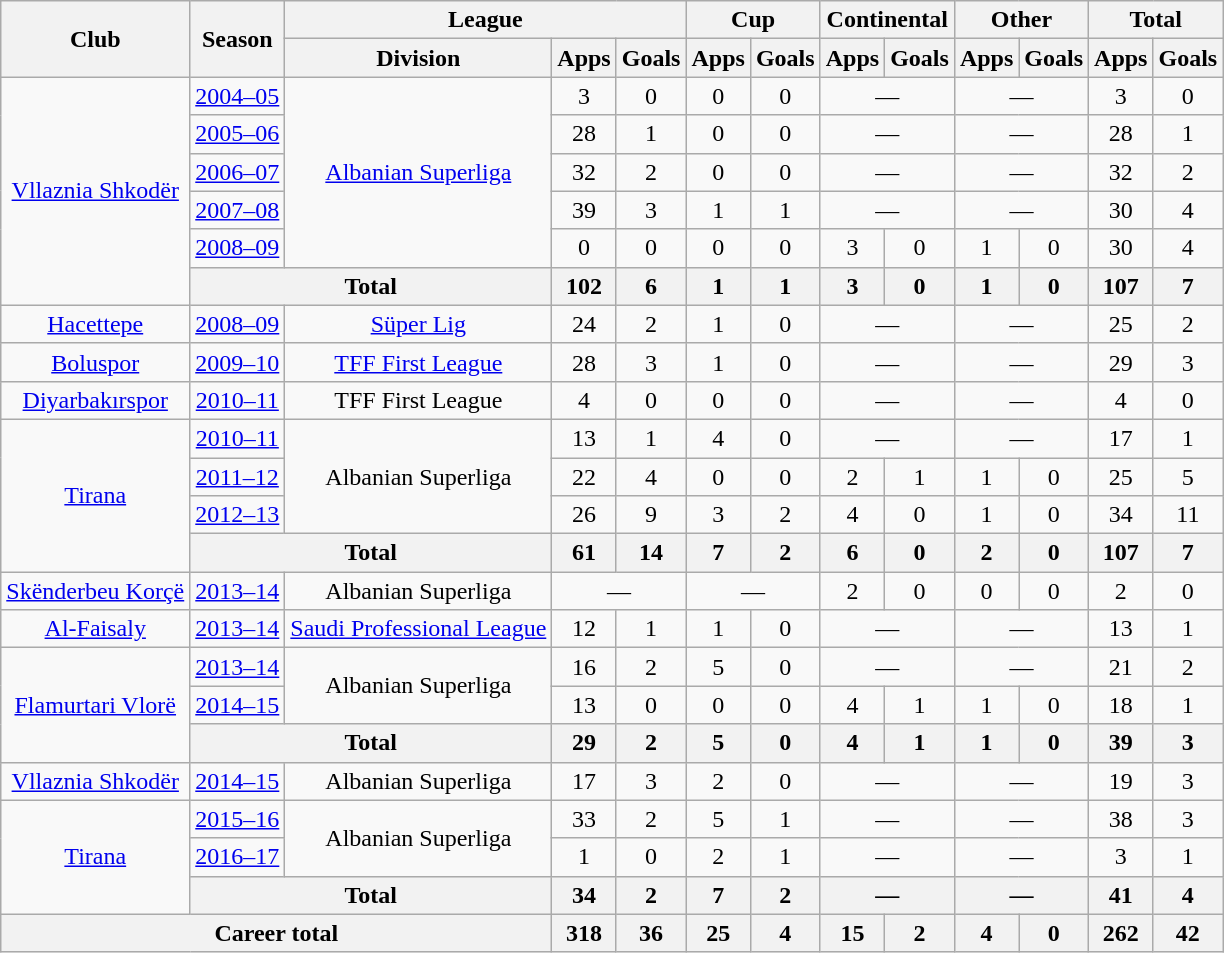<table class="wikitable" style="text-align:center">
<tr>
<th rowspan="2">Club</th>
<th rowspan="2">Season</th>
<th colspan="3">League</th>
<th colspan="2">Cup</th>
<th colspan="2">Continental</th>
<th colspan="2">Other</th>
<th colspan="2">Total</th>
</tr>
<tr>
<th>Division</th>
<th>Apps</th>
<th>Goals</th>
<th>Apps</th>
<th>Goals</th>
<th>Apps</th>
<th>Goals</th>
<th>Apps</th>
<th>Goals</th>
<th>Apps</th>
<th>Goals</th>
</tr>
<tr>
<td rowspan="6"><a href='#'>Vllaznia Shkodër</a></td>
<td><a href='#'>2004–05</a></td>
<td rowspan="5"><a href='#'>Albanian Superliga</a></td>
<td>3</td>
<td>0</td>
<td>0</td>
<td>0</td>
<td colspan="2">—</td>
<td colspan="2">—</td>
<td>3</td>
<td>0</td>
</tr>
<tr>
<td><a href='#'>2005–06</a></td>
<td>28</td>
<td>1</td>
<td>0</td>
<td>0</td>
<td colspan="2">—</td>
<td colspan="2">—</td>
<td>28</td>
<td>1</td>
</tr>
<tr>
<td><a href='#'>2006–07</a></td>
<td>32</td>
<td>2</td>
<td>0</td>
<td>0</td>
<td colspan="2">—</td>
<td colspan="2">—</td>
<td>32</td>
<td>2</td>
</tr>
<tr>
<td><a href='#'>2007–08</a></td>
<td>39</td>
<td>3</td>
<td>1</td>
<td>1</td>
<td colspan="2">—</td>
<td colspan="2">—</td>
<td>30</td>
<td>4</td>
</tr>
<tr>
<td><a href='#'>2008–09</a></td>
<td>0</td>
<td>0</td>
<td>0</td>
<td>0</td>
<td>3</td>
<td>0</td>
<td>1</td>
<td>0</td>
<td>30</td>
<td>4</td>
</tr>
<tr>
<th colspan="2">Total</th>
<th>102</th>
<th>6</th>
<th>1</th>
<th>1</th>
<th>3</th>
<th>0</th>
<th>1</th>
<th>0</th>
<th>107</th>
<th>7</th>
</tr>
<tr>
<td><a href='#'>Hacettepe</a></td>
<td><a href='#'>2008–09</a></td>
<td><a href='#'>Süper Lig</a></td>
<td>24</td>
<td>2</td>
<td>1</td>
<td>0</td>
<td colspan="2">—</td>
<td colspan="2">—</td>
<td>25</td>
<td>2</td>
</tr>
<tr>
<td><a href='#'>Boluspor</a></td>
<td><a href='#'>2009–10</a></td>
<td><a href='#'>TFF First League</a></td>
<td>28</td>
<td>3</td>
<td>1</td>
<td>0</td>
<td colspan="2">—</td>
<td colspan="2">—</td>
<td>29</td>
<td>3</td>
</tr>
<tr>
<td><a href='#'>Diyarbakırspor</a></td>
<td><a href='#'>2010–11</a></td>
<td>TFF First League</td>
<td>4</td>
<td>0</td>
<td>0</td>
<td>0</td>
<td colspan="2">—</td>
<td colspan="2">—</td>
<td>4</td>
<td>0</td>
</tr>
<tr>
<td rowspan="4"><a href='#'>Tirana</a></td>
<td><a href='#'>2010–11</a></td>
<td rowspan="3">Albanian Superliga</td>
<td>13</td>
<td>1</td>
<td>4</td>
<td>0</td>
<td colspan="2">—</td>
<td colspan="2">—</td>
<td>17</td>
<td>1</td>
</tr>
<tr>
<td><a href='#'>2011–12</a></td>
<td>22</td>
<td>4</td>
<td>0</td>
<td>0</td>
<td>2</td>
<td>1</td>
<td>1</td>
<td>0</td>
<td>25</td>
<td>5</td>
</tr>
<tr>
<td><a href='#'>2012–13</a></td>
<td>26</td>
<td>9</td>
<td>3</td>
<td>2</td>
<td>4</td>
<td>0</td>
<td>1</td>
<td>0</td>
<td>34</td>
<td>11</td>
</tr>
<tr>
<th colspan="2">Total</th>
<th>61</th>
<th>14</th>
<th>7</th>
<th>2</th>
<th>6</th>
<th>0</th>
<th>2</th>
<th>0</th>
<th>107</th>
<th>7</th>
</tr>
<tr>
<td><a href='#'>Skënderbeu Korçë</a></td>
<td><a href='#'>2013–14</a></td>
<td>Albanian Superliga</td>
<td colspan="2">—</td>
<td colspan="2">—</td>
<td>2</td>
<td>0</td>
<td>0</td>
<td>0</td>
<td>2</td>
<td>0</td>
</tr>
<tr>
<td><a href='#'>Al-Faisaly</a></td>
<td><a href='#'>2013–14</a></td>
<td><a href='#'>Saudi Professional League</a></td>
<td>12</td>
<td>1</td>
<td>1</td>
<td>0</td>
<td colspan="2">—</td>
<td colspan="2">—</td>
<td>13</td>
<td>1</td>
</tr>
<tr>
<td rowspan="3"><a href='#'>Flamurtari Vlorë</a></td>
<td><a href='#'>2013–14</a></td>
<td rowspan="2">Albanian Superliga</td>
<td>16</td>
<td>2</td>
<td>5</td>
<td>0</td>
<td colspan="2">—</td>
<td colspan="2">—</td>
<td>21</td>
<td>2</td>
</tr>
<tr>
<td><a href='#'>2014–15</a></td>
<td>13</td>
<td>0</td>
<td>0</td>
<td>0</td>
<td>4</td>
<td>1</td>
<td>1</td>
<td>0</td>
<td>18</td>
<td>1</td>
</tr>
<tr>
<th colspan="2">Total</th>
<th>29</th>
<th>2</th>
<th>5</th>
<th>0</th>
<th>4</th>
<th>1</th>
<th>1</th>
<th>0</th>
<th>39</th>
<th>3</th>
</tr>
<tr>
<td><a href='#'>Vllaznia Shkodër</a></td>
<td><a href='#'>2014–15</a></td>
<td>Albanian Superliga</td>
<td>17</td>
<td>3</td>
<td>2</td>
<td>0</td>
<td colspan="2">—</td>
<td colspan="2">—</td>
<td>19</td>
<td>3</td>
</tr>
<tr>
<td rowspan="3"><a href='#'>Tirana</a></td>
<td><a href='#'>2015–16</a></td>
<td rowspan="2">Albanian Superliga</td>
<td>33</td>
<td>2</td>
<td>5</td>
<td>1</td>
<td colspan="2">—</td>
<td colspan="2">—</td>
<td>38</td>
<td>3</td>
</tr>
<tr>
<td><a href='#'>2016–17</a></td>
<td>1</td>
<td>0</td>
<td>2</td>
<td>1</td>
<td colspan="2">—</td>
<td colspan="2">—</td>
<td>3</td>
<td>1</td>
</tr>
<tr>
<th colspan="2">Total</th>
<th>34</th>
<th>2</th>
<th>7</th>
<th>2</th>
<th colspan="2">—</th>
<th colspan="2">—</th>
<th>41</th>
<th>4</th>
</tr>
<tr>
<th colspan="3">Career total</th>
<th>318</th>
<th>36</th>
<th>25</th>
<th>4</th>
<th>15</th>
<th>2</th>
<th>4</th>
<th>0</th>
<th>262</th>
<th>42</th>
</tr>
</table>
